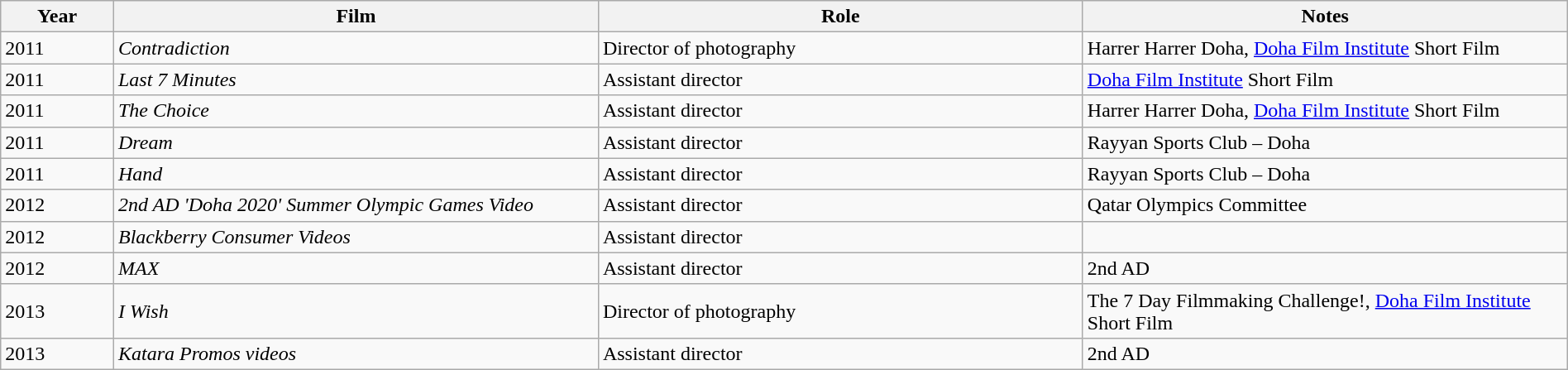<table class="wikitable" style="width:100%;">
<tr>
<th width=7%>Year</th>
<th style="width:30%;">Film</th>
<th style="width:30%;">Role</th>
<th style="width:30%;">Notes</th>
</tr>
<tr>
<td>2011</td>
<td><em>Contradiction</em></td>
<td>Director of photography</td>
<td>Harrer Harrer Doha, <a href='#'>Doha Film Institute</a> Short Film</td>
</tr>
<tr>
<td>2011</td>
<td><em>Last 7 Minutes</em></td>
<td>Assistant director</td>
<td><a href='#'>Doha Film Institute</a> Short Film</td>
</tr>
<tr>
<td>2011</td>
<td><em>The Choice</em></td>
<td>Assistant director</td>
<td>Harrer Harrer Doha, <a href='#'>Doha Film Institute</a> Short Film</td>
</tr>
<tr>
<td>2011</td>
<td><em>Dream</em></td>
<td>Assistant director</td>
<td>Rayyan Sports Club – Doha</td>
</tr>
<tr>
<td>2011</td>
<td><em>Hand</em></td>
<td>Assistant director</td>
<td>Rayyan Sports Club – Doha</td>
</tr>
<tr>
<td>2012</td>
<td><em>2nd AD 'Doha 2020' Summer Olympic Games Video</em></td>
<td>Assistant director</td>
<td>Qatar Olympics Committee</td>
</tr>
<tr>
<td>2012</td>
<td><em>Blackberry Consumer Videos</em></td>
<td>Assistant director</td>
<td></td>
</tr>
<tr>
<td>2012</td>
<td><em>MAX</em></td>
<td>Assistant director</td>
<td>2nd AD</td>
</tr>
<tr>
<td>2013</td>
<td><em>I Wish</em></td>
<td>Director of photography</td>
<td>The 7 Day Filmmaking Challenge!, <a href='#'>Doha Film Institute</a> Short Film</td>
</tr>
<tr>
<td>2013</td>
<td><em>Katara Promos videos</em></td>
<td>Assistant director</td>
<td>2nd AD</td>
</tr>
</table>
